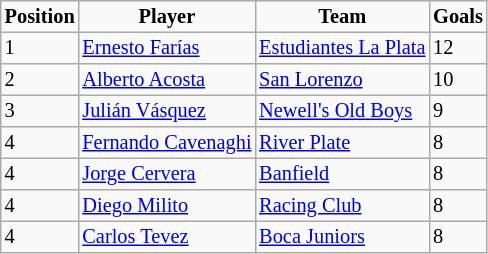<table border="2" cellpadding="2" cellspacing="0" style="margin: 0; background: #f9f9f9; border: 1px #aaa solid; border-collapse: collapse; font-size: 85%;">
<tr>
<th>Position</th>
<th>Player</th>
<th>Team</th>
<th>Goals</th>
</tr>
<tr>
<td>1</td>
<td><a href='#'>Ernesto Farías</a></td>
<td><a href='#'>Estudiantes La Plata</a></td>
<td>12</td>
</tr>
<tr>
<td>2</td>
<td><a href='#'>Alberto Acosta</a></td>
<td><a href='#'>San Lorenzo</a></td>
<td>10</td>
</tr>
<tr>
<td>3</td>
<td><a href='#'>Julián Vásquez</a></td>
<td><a href='#'>Newell's Old Boys</a></td>
<td>9</td>
</tr>
<tr>
<td>4</td>
<td><a href='#'>Fernando Cavenaghi</a></td>
<td><a href='#'>River Plate</a></td>
<td>8</td>
</tr>
<tr>
<td>4</td>
<td><a href='#'>Jorge Cervera</a></td>
<td><a href='#'>Banfield</a></td>
<td>8</td>
</tr>
<tr>
<td>4</td>
<td><a href='#'>Diego Milito</a></td>
<td><a href='#'>Racing Club</a></td>
<td>8</td>
</tr>
<tr>
<td>4</td>
<td><a href='#'>Carlos Tevez</a></td>
<td><a href='#'>Boca Juniors</a></td>
<td>8</td>
</tr>
</table>
